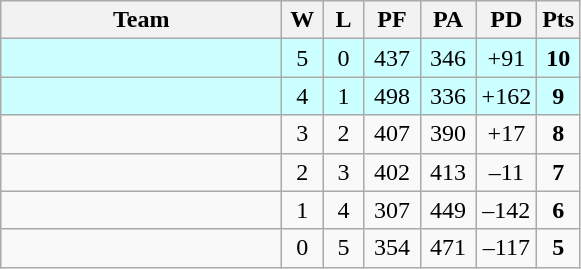<table class="wikitable" style="text-align:center;">
<tr>
<th width=180>Team</th>
<th width=20>W</th>
<th width=20>L</th>
<th width=30>PF</th>
<th width=30>PA</th>
<th width=30>PD</th>
<th width=20>Pts</th>
</tr>
<tr bgcolor="#CCFFFF">
<td align=left></td>
<td>5</td>
<td>0</td>
<td>437</td>
<td>346</td>
<td>+91</td>
<td><strong>10</strong></td>
</tr>
<tr bgcolor="#CCFFFF">
<td align=left></td>
<td>4</td>
<td>1</td>
<td>498</td>
<td>336</td>
<td>+162</td>
<td><strong>9</strong></td>
</tr>
<tr>
<td align=left></td>
<td>3</td>
<td>2</td>
<td>407</td>
<td>390</td>
<td>+17</td>
<td><strong>8</strong></td>
</tr>
<tr>
<td align=left></td>
<td>2</td>
<td>3</td>
<td>402</td>
<td>413</td>
<td>–11</td>
<td><strong>7</strong></td>
</tr>
<tr>
<td align=left></td>
<td>1</td>
<td>4</td>
<td>307</td>
<td>449</td>
<td>–142</td>
<td><strong>6</strong></td>
</tr>
<tr>
<td align=left></td>
<td>0</td>
<td>5</td>
<td>354</td>
<td>471</td>
<td>–117</td>
<td><strong>5</strong></td>
</tr>
</table>
